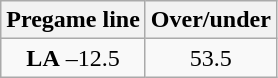<table class="wikitable">
<tr align="center">
<th style=>Pregame line</th>
<th style=>Over/under</th>
</tr>
<tr align="center">
<td><strong>LA</strong> –12.5</td>
<td>53.5</td>
</tr>
</table>
